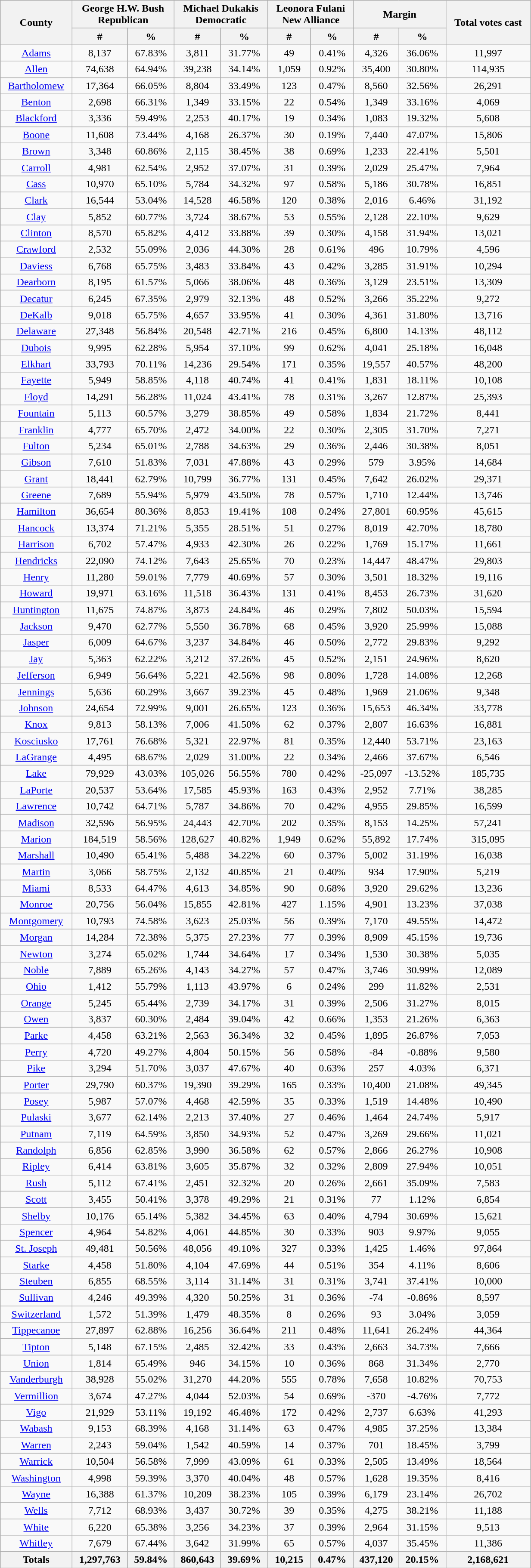<table width="65%"  class="wikitable sortable" style="text-align:center">
<tr>
<th colspan="1" rowspan="2">County</th>
<th style="text-align:center;" colspan="2">George H.W. Bush<br>Republican</th>
<th style="text-align:center;" colspan="2">Michael Dukakis<br>Democratic</th>
<th style="text-align:center;" colspan="2">Leonora Fulani<br>New Alliance</th>
<th style="text-align:center;" colspan="2">Margin</th>
<th colspan="1" rowspan="2" style="text-align:center;">Total votes cast</th>
</tr>
<tr>
<th style="text-align:center;" data-sort-type="number">#</th>
<th style="text-align:center;" data-sort-type="number">%</th>
<th style="text-align:center;" data-sort-type="number">#</th>
<th style="text-align:center;" data-sort-type="number">%</th>
<th style="text-align:center;" data-sort-type="number">#</th>
<th style="text-align:center;" data-sort-type="number">%</th>
<th style="text-align:center;" data-sort-type="number">#</th>
<th style="text-align:center;" data-sort-type="number">%</th>
</tr>
<tr style="text-align:center;">
<td><a href='#'>Adams</a></td>
<td>8,137</td>
<td>67.83%</td>
<td>3,811</td>
<td>31.77%</td>
<td>49</td>
<td>0.41%</td>
<td>4,326</td>
<td>36.06%</td>
<td>11,997</td>
</tr>
<tr style="text-align:center;">
<td><a href='#'>Allen</a></td>
<td>74,638</td>
<td>64.94%</td>
<td>39,238</td>
<td>34.14%</td>
<td>1,059</td>
<td>0.92%</td>
<td>35,400</td>
<td>30.80%</td>
<td>114,935</td>
</tr>
<tr style="text-align:center;">
<td><a href='#'>Bartholomew</a></td>
<td>17,364</td>
<td>66.05%</td>
<td>8,804</td>
<td>33.49%</td>
<td>123</td>
<td>0.47%</td>
<td>8,560</td>
<td>32.56%</td>
<td>26,291</td>
</tr>
<tr style="text-align:center;">
<td><a href='#'>Benton</a></td>
<td>2,698</td>
<td>66.31%</td>
<td>1,349</td>
<td>33.15%</td>
<td>22</td>
<td>0.54%</td>
<td>1,349</td>
<td>33.16%</td>
<td>4,069</td>
</tr>
<tr style="text-align:center;">
<td><a href='#'>Blackford</a></td>
<td>3,336</td>
<td>59.49%</td>
<td>2,253</td>
<td>40.17%</td>
<td>19</td>
<td>0.34%</td>
<td>1,083</td>
<td>19.32%</td>
<td>5,608</td>
</tr>
<tr style="text-align:center;">
<td><a href='#'>Boone</a></td>
<td>11,608</td>
<td>73.44%</td>
<td>4,168</td>
<td>26.37%</td>
<td>30</td>
<td>0.19%</td>
<td>7,440</td>
<td>47.07%</td>
<td>15,806</td>
</tr>
<tr style="text-align:center;">
<td><a href='#'>Brown</a></td>
<td>3,348</td>
<td>60.86%</td>
<td>2,115</td>
<td>38.45%</td>
<td>38</td>
<td>0.69%</td>
<td>1,233</td>
<td>22.41%</td>
<td>5,501</td>
</tr>
<tr style="text-align:center;">
<td><a href='#'>Carroll</a></td>
<td>4,981</td>
<td>62.54%</td>
<td>2,952</td>
<td>37.07%</td>
<td>31</td>
<td>0.39%</td>
<td>2,029</td>
<td>25.47%</td>
<td>7,964</td>
</tr>
<tr style="text-align:center;">
<td><a href='#'>Cass</a></td>
<td>10,970</td>
<td>65.10%</td>
<td>5,784</td>
<td>34.32%</td>
<td>97</td>
<td>0.58%</td>
<td>5,186</td>
<td>30.78%</td>
<td>16,851</td>
</tr>
<tr style="text-align:center;">
<td><a href='#'>Clark</a></td>
<td>16,544</td>
<td>53.04%</td>
<td>14,528</td>
<td>46.58%</td>
<td>120</td>
<td>0.38%</td>
<td>2,016</td>
<td>6.46%</td>
<td>31,192</td>
</tr>
<tr style="text-align:center;">
<td><a href='#'>Clay</a></td>
<td>5,852</td>
<td>60.77%</td>
<td>3,724</td>
<td>38.67%</td>
<td>53</td>
<td>0.55%</td>
<td>2,128</td>
<td>22.10%</td>
<td>9,629</td>
</tr>
<tr style="text-align:center;">
<td><a href='#'>Clinton</a></td>
<td>8,570</td>
<td>65.82%</td>
<td>4,412</td>
<td>33.88%</td>
<td>39</td>
<td>0.30%</td>
<td>4,158</td>
<td>31.94%</td>
<td>13,021</td>
</tr>
<tr style="text-align:center;">
<td><a href='#'>Crawford</a></td>
<td>2,532</td>
<td>55.09%</td>
<td>2,036</td>
<td>44.30%</td>
<td>28</td>
<td>0.61%</td>
<td>496</td>
<td>10.79%</td>
<td>4,596</td>
</tr>
<tr style="text-align:center;">
<td><a href='#'>Daviess</a></td>
<td>6,768</td>
<td>65.75%</td>
<td>3,483</td>
<td>33.84%</td>
<td>43</td>
<td>0.42%</td>
<td>3,285</td>
<td>31.91%</td>
<td>10,294</td>
</tr>
<tr style="text-align:center;">
<td><a href='#'>Dearborn</a></td>
<td>8,195</td>
<td>61.57%</td>
<td>5,066</td>
<td>38.06%</td>
<td>48</td>
<td>0.36%</td>
<td>3,129</td>
<td>23.51%</td>
<td>13,309</td>
</tr>
<tr style="text-align:center;">
<td><a href='#'>Decatur</a></td>
<td>6,245</td>
<td>67.35%</td>
<td>2,979</td>
<td>32.13%</td>
<td>48</td>
<td>0.52%</td>
<td>3,266</td>
<td>35.22%</td>
<td>9,272</td>
</tr>
<tr style="text-align:center;">
<td><a href='#'>DeKalb</a></td>
<td>9,018</td>
<td>65.75%</td>
<td>4,657</td>
<td>33.95%</td>
<td>41</td>
<td>0.30%</td>
<td>4,361</td>
<td>31.80%</td>
<td>13,716</td>
</tr>
<tr style="text-align:center;">
<td><a href='#'>Delaware</a></td>
<td>27,348</td>
<td>56.84%</td>
<td>20,548</td>
<td>42.71%</td>
<td>216</td>
<td>0.45%</td>
<td>6,800</td>
<td>14.13%</td>
<td>48,112</td>
</tr>
<tr style="text-align:center;">
<td><a href='#'>Dubois</a></td>
<td>9,995</td>
<td>62.28%</td>
<td>5,954</td>
<td>37.10%</td>
<td>99</td>
<td>0.62%</td>
<td>4,041</td>
<td>25.18%</td>
<td>16,048</td>
</tr>
<tr style="text-align:center;">
<td><a href='#'>Elkhart</a></td>
<td>33,793</td>
<td>70.11%</td>
<td>14,236</td>
<td>29.54%</td>
<td>171</td>
<td>0.35%</td>
<td>19,557</td>
<td>40.57%</td>
<td>48,200</td>
</tr>
<tr style="text-align:center;">
<td><a href='#'>Fayette</a></td>
<td>5,949</td>
<td>58.85%</td>
<td>4,118</td>
<td>40.74%</td>
<td>41</td>
<td>0.41%</td>
<td>1,831</td>
<td>18.11%</td>
<td>10,108</td>
</tr>
<tr style="text-align:center;">
<td><a href='#'>Floyd</a></td>
<td>14,291</td>
<td>56.28%</td>
<td>11,024</td>
<td>43.41%</td>
<td>78</td>
<td>0.31%</td>
<td>3,267</td>
<td>12.87%</td>
<td>25,393</td>
</tr>
<tr style="text-align:center;">
<td><a href='#'>Fountain</a></td>
<td>5,113</td>
<td>60.57%</td>
<td>3,279</td>
<td>38.85%</td>
<td>49</td>
<td>0.58%</td>
<td>1,834</td>
<td>21.72%</td>
<td>8,441</td>
</tr>
<tr style="text-align:center;">
<td><a href='#'>Franklin</a></td>
<td>4,777</td>
<td>65.70%</td>
<td>2,472</td>
<td>34.00%</td>
<td>22</td>
<td>0.30%</td>
<td>2,305</td>
<td>31.70%</td>
<td>7,271</td>
</tr>
<tr style="text-align:center;">
<td><a href='#'>Fulton</a></td>
<td>5,234</td>
<td>65.01%</td>
<td>2,788</td>
<td>34.63%</td>
<td>29</td>
<td>0.36%</td>
<td>2,446</td>
<td>30.38%</td>
<td>8,051</td>
</tr>
<tr style="text-align:center;">
<td><a href='#'>Gibson</a></td>
<td>7,610</td>
<td>51.83%</td>
<td>7,031</td>
<td>47.88%</td>
<td>43</td>
<td>0.29%</td>
<td>579</td>
<td>3.95%</td>
<td>14,684</td>
</tr>
<tr style="text-align:center;">
<td><a href='#'>Grant</a></td>
<td>18,441</td>
<td>62.79%</td>
<td>10,799</td>
<td>36.77%</td>
<td>131</td>
<td>0.45%</td>
<td>7,642</td>
<td>26.02%</td>
<td>29,371</td>
</tr>
<tr style="text-align:center;">
<td><a href='#'>Greene</a></td>
<td>7,689</td>
<td>55.94%</td>
<td>5,979</td>
<td>43.50%</td>
<td>78</td>
<td>0.57%</td>
<td>1,710</td>
<td>12.44%</td>
<td>13,746</td>
</tr>
<tr style="text-align:center;">
<td><a href='#'>Hamilton</a></td>
<td>36,654</td>
<td>80.36%</td>
<td>8,853</td>
<td>19.41%</td>
<td>108</td>
<td>0.24%</td>
<td>27,801</td>
<td>60.95%</td>
<td>45,615</td>
</tr>
<tr style="text-align:center;">
<td><a href='#'>Hancock</a></td>
<td>13,374</td>
<td>71.21%</td>
<td>5,355</td>
<td>28.51%</td>
<td>51</td>
<td>0.27%</td>
<td>8,019</td>
<td>42.70%</td>
<td>18,780</td>
</tr>
<tr style="text-align:center;">
<td><a href='#'>Harrison</a></td>
<td>6,702</td>
<td>57.47%</td>
<td>4,933</td>
<td>42.30%</td>
<td>26</td>
<td>0.22%</td>
<td>1,769</td>
<td>15.17%</td>
<td>11,661</td>
</tr>
<tr style="text-align:center;">
<td><a href='#'>Hendricks</a></td>
<td>22,090</td>
<td>74.12%</td>
<td>7,643</td>
<td>25.65%</td>
<td>70</td>
<td>0.23%</td>
<td>14,447</td>
<td>48.47%</td>
<td>29,803</td>
</tr>
<tr style="text-align:center;">
<td><a href='#'>Henry</a></td>
<td>11,280</td>
<td>59.01%</td>
<td>7,779</td>
<td>40.69%</td>
<td>57</td>
<td>0.30%</td>
<td>3,501</td>
<td>18.32%</td>
<td>19,116</td>
</tr>
<tr style="text-align:center;">
<td><a href='#'>Howard</a></td>
<td>19,971</td>
<td>63.16%</td>
<td>11,518</td>
<td>36.43%</td>
<td>131</td>
<td>0.41%</td>
<td>8,453</td>
<td>26.73%</td>
<td>31,620</td>
</tr>
<tr style="text-align:center;">
<td><a href='#'>Huntington</a></td>
<td>11,675</td>
<td>74.87%</td>
<td>3,873</td>
<td>24.84%</td>
<td>46</td>
<td>0.29%</td>
<td>7,802</td>
<td>50.03%</td>
<td>15,594</td>
</tr>
<tr style="text-align:center;">
<td><a href='#'>Jackson</a></td>
<td>9,470</td>
<td>62.77%</td>
<td>5,550</td>
<td>36.78%</td>
<td>68</td>
<td>0.45%</td>
<td>3,920</td>
<td>25.99%</td>
<td>15,088</td>
</tr>
<tr style="text-align:center;">
<td><a href='#'>Jasper</a></td>
<td>6,009</td>
<td>64.67%</td>
<td>3,237</td>
<td>34.84%</td>
<td>46</td>
<td>0.50%</td>
<td>2,772</td>
<td>29.83%</td>
<td>9,292</td>
</tr>
<tr style="text-align:center;">
<td><a href='#'>Jay</a></td>
<td>5,363</td>
<td>62.22%</td>
<td>3,212</td>
<td>37.26%</td>
<td>45</td>
<td>0.52%</td>
<td>2,151</td>
<td>24.96%</td>
<td>8,620</td>
</tr>
<tr style="text-align:center;">
<td><a href='#'>Jefferson</a></td>
<td>6,949</td>
<td>56.64%</td>
<td>5,221</td>
<td>42.56%</td>
<td>98</td>
<td>0.80%</td>
<td>1,728</td>
<td>14.08%</td>
<td>12,268</td>
</tr>
<tr style="text-align:center;">
<td><a href='#'>Jennings</a></td>
<td>5,636</td>
<td>60.29%</td>
<td>3,667</td>
<td>39.23%</td>
<td>45</td>
<td>0.48%</td>
<td>1,969</td>
<td>21.06%</td>
<td>9,348</td>
</tr>
<tr style="text-align:center;">
<td><a href='#'>Johnson</a></td>
<td>24,654</td>
<td>72.99%</td>
<td>9,001</td>
<td>26.65%</td>
<td>123</td>
<td>0.36%</td>
<td>15,653</td>
<td>46.34%</td>
<td>33,778</td>
</tr>
<tr style="text-align:center;">
<td><a href='#'>Knox</a></td>
<td>9,813</td>
<td>58.13%</td>
<td>7,006</td>
<td>41.50%</td>
<td>62</td>
<td>0.37%</td>
<td>2,807</td>
<td>16.63%</td>
<td>16,881</td>
</tr>
<tr style="text-align:center;">
<td><a href='#'>Kosciusko</a></td>
<td>17,761</td>
<td>76.68%</td>
<td>5,321</td>
<td>22.97%</td>
<td>81</td>
<td>0.35%</td>
<td>12,440</td>
<td>53.71%</td>
<td>23,163</td>
</tr>
<tr style="text-align:center;">
<td><a href='#'>LaGrange</a></td>
<td>4,495</td>
<td>68.67%</td>
<td>2,029</td>
<td>31.00%</td>
<td>22</td>
<td>0.34%</td>
<td>2,466</td>
<td>37.67%</td>
<td>6,546</td>
</tr>
<tr style="text-align:center;">
<td><a href='#'>Lake</a></td>
<td>79,929</td>
<td>43.03%</td>
<td>105,026</td>
<td>56.55%</td>
<td>780</td>
<td>0.42%</td>
<td>-25,097</td>
<td>-13.52%</td>
<td>185,735</td>
</tr>
<tr style="text-align:center;">
<td><a href='#'>LaPorte</a></td>
<td>20,537</td>
<td>53.64%</td>
<td>17,585</td>
<td>45.93%</td>
<td>163</td>
<td>0.43%</td>
<td>2,952</td>
<td>7.71%</td>
<td>38,285</td>
</tr>
<tr style="text-align:center;">
<td><a href='#'>Lawrence</a></td>
<td>10,742</td>
<td>64.71%</td>
<td>5,787</td>
<td>34.86%</td>
<td>70</td>
<td>0.42%</td>
<td>4,955</td>
<td>29.85%</td>
<td>16,599</td>
</tr>
<tr style="text-align:center;">
<td><a href='#'>Madison</a></td>
<td>32,596</td>
<td>56.95%</td>
<td>24,443</td>
<td>42.70%</td>
<td>202</td>
<td>0.35%</td>
<td>8,153</td>
<td>14.25%</td>
<td>57,241</td>
</tr>
<tr style="text-align:center;">
<td><a href='#'>Marion</a></td>
<td>184,519</td>
<td>58.56%</td>
<td>128,627</td>
<td>40.82%</td>
<td>1,949</td>
<td>0.62%</td>
<td>55,892</td>
<td>17.74%</td>
<td>315,095</td>
</tr>
<tr style="text-align:center;">
<td><a href='#'>Marshall</a></td>
<td>10,490</td>
<td>65.41%</td>
<td>5,488</td>
<td>34.22%</td>
<td>60</td>
<td>0.37%</td>
<td>5,002</td>
<td>31.19%</td>
<td>16,038</td>
</tr>
<tr style="text-align:center;">
<td><a href='#'>Martin</a></td>
<td>3,066</td>
<td>58.75%</td>
<td>2,132</td>
<td>40.85%</td>
<td>21</td>
<td>0.40%</td>
<td>934</td>
<td>17.90%</td>
<td>5,219</td>
</tr>
<tr style="text-align:center;">
<td><a href='#'>Miami</a></td>
<td>8,533</td>
<td>64.47%</td>
<td>4,613</td>
<td>34.85%</td>
<td>90</td>
<td>0.68%</td>
<td>3,920</td>
<td>29.62%</td>
<td>13,236</td>
</tr>
<tr style="text-align:center;">
<td><a href='#'>Monroe</a></td>
<td>20,756</td>
<td>56.04%</td>
<td>15,855</td>
<td>42.81%</td>
<td>427</td>
<td>1.15%</td>
<td>4,901</td>
<td>13.23%</td>
<td>37,038</td>
</tr>
<tr style="text-align:center;">
<td><a href='#'>Montgomery</a></td>
<td>10,793</td>
<td>74.58%</td>
<td>3,623</td>
<td>25.03%</td>
<td>56</td>
<td>0.39%</td>
<td>7,170</td>
<td>49.55%</td>
<td>14,472</td>
</tr>
<tr style="text-align:center;">
<td><a href='#'>Morgan</a></td>
<td>14,284</td>
<td>72.38%</td>
<td>5,375</td>
<td>27.23%</td>
<td>77</td>
<td>0.39%</td>
<td>8,909</td>
<td>45.15%</td>
<td>19,736</td>
</tr>
<tr style="text-align:center;">
<td><a href='#'>Newton</a></td>
<td>3,274</td>
<td>65.02%</td>
<td>1,744</td>
<td>34.64%</td>
<td>17</td>
<td>0.34%</td>
<td>1,530</td>
<td>30.38%</td>
<td>5,035</td>
</tr>
<tr style="text-align:center;">
<td><a href='#'>Noble</a></td>
<td>7,889</td>
<td>65.26%</td>
<td>4,143</td>
<td>34.27%</td>
<td>57</td>
<td>0.47%</td>
<td>3,746</td>
<td>30.99%</td>
<td>12,089</td>
</tr>
<tr style="text-align:center;">
<td><a href='#'>Ohio</a></td>
<td>1,412</td>
<td>55.79%</td>
<td>1,113</td>
<td>43.97%</td>
<td>6</td>
<td>0.24%</td>
<td>299</td>
<td>11.82%</td>
<td>2,531</td>
</tr>
<tr style="text-align:center;">
<td><a href='#'>Orange</a></td>
<td>5,245</td>
<td>65.44%</td>
<td>2,739</td>
<td>34.17%</td>
<td>31</td>
<td>0.39%</td>
<td>2,506</td>
<td>31.27%</td>
<td>8,015</td>
</tr>
<tr style="text-align:center;">
<td><a href='#'>Owen</a></td>
<td>3,837</td>
<td>60.30%</td>
<td>2,484</td>
<td>39.04%</td>
<td>42</td>
<td>0.66%</td>
<td>1,353</td>
<td>21.26%</td>
<td>6,363</td>
</tr>
<tr style="text-align:center;">
<td><a href='#'>Parke</a></td>
<td>4,458</td>
<td>63.21%</td>
<td>2,563</td>
<td>36.34%</td>
<td>32</td>
<td>0.45%</td>
<td>1,895</td>
<td>26.87%</td>
<td>7,053</td>
</tr>
<tr style="text-align:center;">
<td><a href='#'>Perry</a></td>
<td>4,720</td>
<td>49.27%</td>
<td>4,804</td>
<td>50.15%</td>
<td>56</td>
<td>0.58%</td>
<td>-84</td>
<td>-0.88%</td>
<td>9,580</td>
</tr>
<tr style="text-align:center;">
<td><a href='#'>Pike</a></td>
<td>3,294</td>
<td>51.70%</td>
<td>3,037</td>
<td>47.67%</td>
<td>40</td>
<td>0.63%</td>
<td>257</td>
<td>4.03%</td>
<td>6,371</td>
</tr>
<tr style="text-align:center;">
<td><a href='#'>Porter</a></td>
<td>29,790</td>
<td>60.37%</td>
<td>19,390</td>
<td>39.29%</td>
<td>165</td>
<td>0.33%</td>
<td>10,400</td>
<td>21.08%</td>
<td>49,345</td>
</tr>
<tr style="text-align:center;">
<td><a href='#'>Posey</a></td>
<td>5,987</td>
<td>57.07%</td>
<td>4,468</td>
<td>42.59%</td>
<td>35</td>
<td>0.33%</td>
<td>1,519</td>
<td>14.48%</td>
<td>10,490</td>
</tr>
<tr style="text-align:center;">
<td><a href='#'>Pulaski</a></td>
<td>3,677</td>
<td>62.14%</td>
<td>2,213</td>
<td>37.40%</td>
<td>27</td>
<td>0.46%</td>
<td>1,464</td>
<td>24.74%</td>
<td>5,917</td>
</tr>
<tr style="text-align:center;">
<td><a href='#'>Putnam</a></td>
<td>7,119</td>
<td>64.59%</td>
<td>3,850</td>
<td>34.93%</td>
<td>52</td>
<td>0.47%</td>
<td>3,269</td>
<td>29.66%</td>
<td>11,021</td>
</tr>
<tr style="text-align:center;">
<td><a href='#'>Randolph</a></td>
<td>6,856</td>
<td>62.85%</td>
<td>3,990</td>
<td>36.58%</td>
<td>62</td>
<td>0.57%</td>
<td>2,866</td>
<td>26.27%</td>
<td>10,908</td>
</tr>
<tr style="text-align:center;">
<td><a href='#'>Ripley</a></td>
<td>6,414</td>
<td>63.81%</td>
<td>3,605</td>
<td>35.87%</td>
<td>32</td>
<td>0.32%</td>
<td>2,809</td>
<td>27.94%</td>
<td>10,051</td>
</tr>
<tr style="text-align:center;">
<td><a href='#'>Rush</a></td>
<td>5,112</td>
<td>67.41%</td>
<td>2,451</td>
<td>32.32%</td>
<td>20</td>
<td>0.26%</td>
<td>2,661</td>
<td>35.09%</td>
<td>7,583</td>
</tr>
<tr style="text-align:center;">
<td><a href='#'>Scott</a></td>
<td>3,455</td>
<td>50.41%</td>
<td>3,378</td>
<td>49.29%</td>
<td>21</td>
<td>0.31%</td>
<td>77</td>
<td>1.12%</td>
<td>6,854</td>
</tr>
<tr style="text-align:center;">
<td><a href='#'>Shelby</a></td>
<td>10,176</td>
<td>65.14%</td>
<td>5,382</td>
<td>34.45%</td>
<td>63</td>
<td>0.40%</td>
<td>4,794</td>
<td>30.69%</td>
<td>15,621</td>
</tr>
<tr style="text-align:center;">
<td><a href='#'>Spencer</a></td>
<td>4,964</td>
<td>54.82%</td>
<td>4,061</td>
<td>44.85%</td>
<td>30</td>
<td>0.33%</td>
<td>903</td>
<td>9.97%</td>
<td>9,055</td>
</tr>
<tr style="text-align:center;">
<td><a href='#'>St. Joseph</a></td>
<td>49,481</td>
<td>50.56%</td>
<td>48,056</td>
<td>49.10%</td>
<td>327</td>
<td>0.33%</td>
<td>1,425</td>
<td>1.46%</td>
<td>97,864</td>
</tr>
<tr style="text-align:center;">
<td><a href='#'>Starke</a></td>
<td>4,458</td>
<td>51.80%</td>
<td>4,104</td>
<td>47.69%</td>
<td>44</td>
<td>0.51%</td>
<td>354</td>
<td>4.11%</td>
<td>8,606</td>
</tr>
<tr style="text-align:center;">
<td><a href='#'>Steuben</a></td>
<td>6,855</td>
<td>68.55%</td>
<td>3,114</td>
<td>31.14%</td>
<td>31</td>
<td>0.31%</td>
<td>3,741</td>
<td>37.41%</td>
<td>10,000</td>
</tr>
<tr style="text-align:center;">
<td><a href='#'>Sullivan</a></td>
<td>4,246</td>
<td>49.39%</td>
<td>4,320</td>
<td>50.25%</td>
<td>31</td>
<td>0.36%</td>
<td>-74</td>
<td>-0.86%</td>
<td>8,597</td>
</tr>
<tr style="text-align:center;">
<td><a href='#'>Switzerland</a></td>
<td>1,572</td>
<td>51.39%</td>
<td>1,479</td>
<td>48.35%</td>
<td>8</td>
<td>0.26%</td>
<td>93</td>
<td>3.04%</td>
<td>3,059</td>
</tr>
<tr style="text-align:center;">
<td><a href='#'>Tippecanoe</a></td>
<td>27,897</td>
<td>62.88%</td>
<td>16,256</td>
<td>36.64%</td>
<td>211</td>
<td>0.48%</td>
<td>11,641</td>
<td>26.24%</td>
<td>44,364</td>
</tr>
<tr style="text-align:center;">
<td><a href='#'>Tipton</a></td>
<td>5,148</td>
<td>67.15%</td>
<td>2,485</td>
<td>32.42%</td>
<td>33</td>
<td>0.43%</td>
<td>2,663</td>
<td>34.73%</td>
<td>7,666</td>
</tr>
<tr style="text-align:center;">
<td><a href='#'>Union</a></td>
<td>1,814</td>
<td>65.49%</td>
<td>946</td>
<td>34.15%</td>
<td>10</td>
<td>0.36%</td>
<td>868</td>
<td>31.34%</td>
<td>2,770</td>
</tr>
<tr style="text-align:center;">
<td><a href='#'>Vanderburgh</a></td>
<td>38,928</td>
<td>55.02%</td>
<td>31,270</td>
<td>44.20%</td>
<td>555</td>
<td>0.78%</td>
<td>7,658</td>
<td>10.82%</td>
<td>70,753</td>
</tr>
<tr style="text-align:center;">
<td><a href='#'>Vermillion</a></td>
<td>3,674</td>
<td>47.27%</td>
<td>4,044</td>
<td>52.03%</td>
<td>54</td>
<td>0.69%</td>
<td>-370</td>
<td>-4.76%</td>
<td>7,772</td>
</tr>
<tr style="text-align:center;">
<td><a href='#'>Vigo</a></td>
<td>21,929</td>
<td>53.11%</td>
<td>19,192</td>
<td>46.48%</td>
<td>172</td>
<td>0.42%</td>
<td>2,737</td>
<td>6.63%</td>
<td>41,293</td>
</tr>
<tr style="text-align:center;">
<td><a href='#'>Wabash</a></td>
<td>9,153</td>
<td>68.39%</td>
<td>4,168</td>
<td>31.14%</td>
<td>63</td>
<td>0.47%</td>
<td>4,985</td>
<td>37.25%</td>
<td>13,384</td>
</tr>
<tr style="text-align:center;">
<td><a href='#'>Warren</a></td>
<td>2,243</td>
<td>59.04%</td>
<td>1,542</td>
<td>40.59%</td>
<td>14</td>
<td>0.37%</td>
<td>701</td>
<td>18.45%</td>
<td>3,799</td>
</tr>
<tr style="text-align:center;">
<td><a href='#'>Warrick</a></td>
<td>10,504</td>
<td>56.58%</td>
<td>7,999</td>
<td>43.09%</td>
<td>61</td>
<td>0.33%</td>
<td>2,505</td>
<td>13.49%</td>
<td>18,564</td>
</tr>
<tr style="text-align:center;">
<td><a href='#'>Washington</a></td>
<td>4,998</td>
<td>59.39%</td>
<td>3,370</td>
<td>40.04%</td>
<td>48</td>
<td>0.57%</td>
<td>1,628</td>
<td>19.35%</td>
<td>8,416</td>
</tr>
<tr style="text-align:center;">
<td><a href='#'>Wayne</a></td>
<td>16,388</td>
<td>61.37%</td>
<td>10,209</td>
<td>38.23%</td>
<td>105</td>
<td>0.39%</td>
<td>6,179</td>
<td>23.14%</td>
<td>26,702</td>
</tr>
<tr style="text-align:center;">
<td><a href='#'>Wells</a></td>
<td>7,712</td>
<td>68.93%</td>
<td>3,437</td>
<td>30.72%</td>
<td>39</td>
<td>0.35%</td>
<td>4,275</td>
<td>38.21%</td>
<td>11,188</td>
</tr>
<tr style="text-align:center;">
<td><a href='#'>White</a></td>
<td>6,220</td>
<td>65.38%</td>
<td>3,256</td>
<td>34.23%</td>
<td>37</td>
<td>0.39%</td>
<td>2,964</td>
<td>31.15%</td>
<td>9,513</td>
</tr>
<tr style="text-align:center;">
<td><a href='#'>Whitley</a></td>
<td>7,679</td>
<td>67.44%</td>
<td>3,642</td>
<td>31.99%</td>
<td>65</td>
<td>0.57%</td>
<td>4,037</td>
<td>35.45%</td>
<td>11,386</td>
</tr>
<tr style="text-align:center;">
<th>Totals</th>
<th>1,297,763</th>
<th>59.84%</th>
<th>860,643</th>
<th>39.69%</th>
<th>10,215</th>
<th>0.47%</th>
<th>437,120</th>
<th>20.15%</th>
<th>2,168,621</th>
</tr>
</table>
